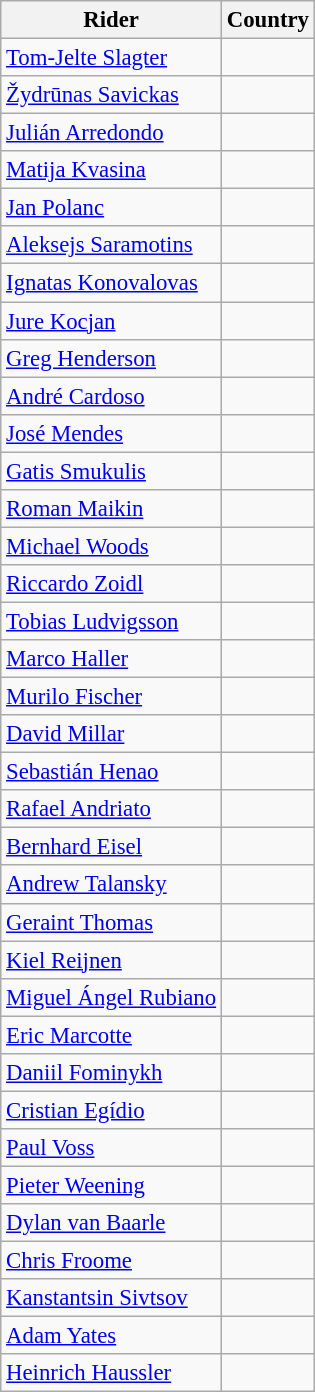<table class="wikitable" style="font-size:95%; text-align:left;">
<tr>
<th>Rider</th>
<th>Country</th>
</tr>
<tr>
<td><a href='#'>Tom-Jelte Slagter</a></td>
<td></td>
</tr>
<tr>
<td><a href='#'>Žydrūnas Savickas</a></td>
<td></td>
</tr>
<tr>
<td><a href='#'>Julián Arredondo</a></td>
<td></td>
</tr>
<tr>
<td><a href='#'>Matija Kvasina</a></td>
<td></td>
</tr>
<tr>
<td><a href='#'>Jan Polanc</a></td>
<td></td>
</tr>
<tr>
<td><a href='#'>Aleksejs Saramotins</a></td>
<td></td>
</tr>
<tr>
<td><a href='#'>Ignatas Konovalovas</a></td>
<td></td>
</tr>
<tr>
<td><a href='#'>Jure Kocjan</a></td>
<td></td>
</tr>
<tr>
<td><a href='#'>Greg Henderson</a></td>
<td></td>
</tr>
<tr>
<td><a href='#'>André Cardoso</a></td>
<td></td>
</tr>
<tr>
<td><a href='#'>José Mendes</a></td>
<td></td>
</tr>
<tr>
<td><a href='#'>Gatis Smukulis</a></td>
<td></td>
</tr>
<tr>
<td><a href='#'>Roman Maikin</a></td>
<td></td>
</tr>
<tr>
<td><a href='#'>Michael Woods</a></td>
<td></td>
</tr>
<tr>
<td><a href='#'>Riccardo Zoidl</a></td>
<td></td>
</tr>
<tr>
<td><a href='#'>Tobias Ludvigsson</a></td>
<td></td>
</tr>
<tr>
<td><a href='#'>Marco Haller</a></td>
<td></td>
</tr>
<tr>
<td><a href='#'>Murilo Fischer</a></td>
<td></td>
</tr>
<tr>
<td><a href='#'>David Millar</a></td>
<td></td>
</tr>
<tr>
<td><a href='#'>Sebastián Henao</a></td>
<td></td>
</tr>
<tr>
<td><a href='#'>Rafael Andriato</a></td>
<td></td>
</tr>
<tr>
<td><a href='#'>Bernhard Eisel</a></td>
<td></td>
</tr>
<tr>
<td><a href='#'>Andrew Talansky</a></td>
<td></td>
</tr>
<tr>
<td><a href='#'>Geraint Thomas</a></td>
<td></td>
</tr>
<tr>
<td><a href='#'>Kiel Reijnen</a></td>
<td></td>
</tr>
<tr>
<td><a href='#'>Miguel Ángel Rubiano</a></td>
<td></td>
</tr>
<tr>
<td><a href='#'>Eric Marcotte</a></td>
<td></td>
</tr>
<tr>
<td><a href='#'>Daniil Fominykh</a></td>
<td></td>
</tr>
<tr>
<td><a href='#'>Cristian Egídio</a></td>
<td></td>
</tr>
<tr>
<td><a href='#'>Paul Voss</a></td>
<td></td>
</tr>
<tr>
<td><a href='#'>Pieter Weening</a></td>
<td></td>
</tr>
<tr>
<td><a href='#'>Dylan van Baarle</a></td>
<td></td>
</tr>
<tr>
<td><a href='#'>Chris Froome</a></td>
<td></td>
</tr>
<tr>
<td><a href='#'>Kanstantsin Sivtsov</a></td>
<td></td>
</tr>
<tr>
<td><a href='#'>Adam Yates</a></td>
<td></td>
</tr>
<tr>
<td><a href='#'>Heinrich Haussler</a></td>
<td></td>
</tr>
</table>
